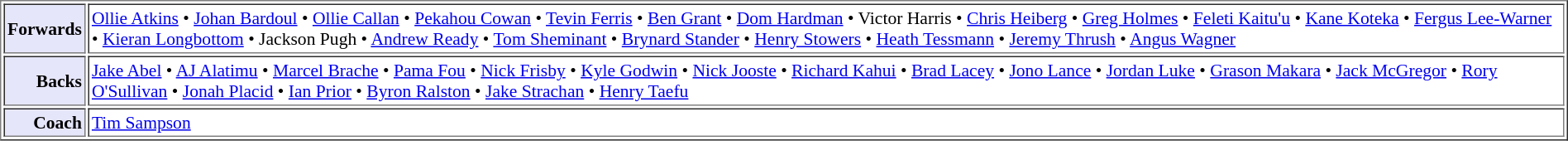<table cellpadding="2" border=" 1px solid white" style="font-size:90%">
<tr>
<td style="text-align:right" bgcolor="lavender"><strong>Forwards</strong></td>
<td style="text-align:left"><a href='#'>Ollie Atkins</a> • <a href='#'>Johan Bardoul</a> • <a href='#'>Ollie Callan</a> • <a href='#'>Pekahou Cowan</a> • <a href='#'>Tevin Ferris</a> • <a href='#'>Ben Grant</a> • <a href='#'>Dom Hardman</a> • Victor Harris • <a href='#'>Chris Heiberg</a> • <a href='#'>Greg Holmes</a> • <a href='#'>Feleti Kaitu'u</a> • <a href='#'>Kane Koteka</a> • <a href='#'>Fergus Lee-Warner</a> • <a href='#'>Kieran Longbottom</a> • Jackson Pugh • <a href='#'>Andrew Ready</a> • <a href='#'>Tom Sheminant</a> • <a href='#'>Brynard Stander</a> • <a href='#'>Henry Stowers</a> • <a href='#'>Heath Tessmann</a> • <a href='#'>Jeremy Thrush</a> • <a href='#'>Angus Wagner</a></td>
</tr>
<tr>
<td style="text-align:right" bgcolor="lavender"><strong>Backs</strong></td>
<td style="text-align:left"><a href='#'>Jake Abel</a> • <a href='#'>AJ Alatimu</a> • <a href='#'>Marcel Brache</a> • <a href='#'>Pama Fou</a> • <a href='#'>Nick Frisby</a> • <a href='#'>Kyle Godwin</a> • <a href='#'>Nick Jooste</a> • <a href='#'>Richard Kahui</a> • <a href='#'>Brad Lacey</a> • <a href='#'>Jono Lance</a> • <a href='#'>Jordan Luke</a> • <a href='#'>Grason Makara</a> • <a href='#'>Jack McGregor</a> • <a href='#'>Rory O'Sullivan</a> • <a href='#'>Jonah Placid</a> • <a href='#'>Ian Prior</a> • <a href='#'>Byron Ralston</a> • <a href='#'>Jake Strachan</a> • <a href='#'>Henry Taefu</a></td>
</tr>
<tr>
<td style="text-align:right" bgcolor="lavender"><strong>Coach</strong></td>
<td style="text-align:left"><a href='#'>Tim Sampson</a></td>
</tr>
</table>
